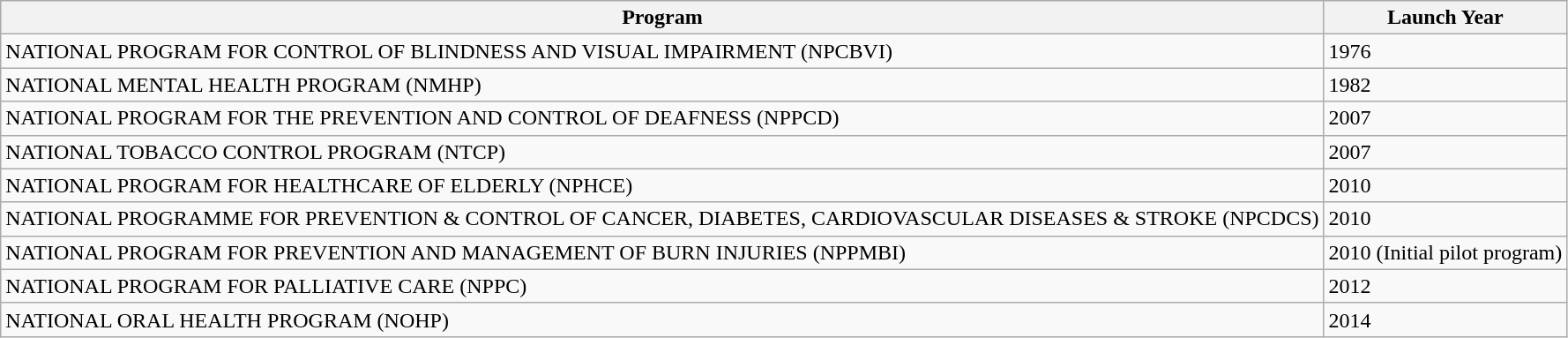<table class="wikitable">
<tr>
<th>Program</th>
<th>Launch Year</th>
</tr>
<tr>
<td>NATIONAL PROGRAM FOR CONTROL OF BLINDNESS AND VISUAL IMPAIRMENT (NPCBVI)</td>
<td>1976</td>
</tr>
<tr>
<td>NATIONAL MENTAL HEALTH PROGRAM (NMHP)</td>
<td>1982</td>
</tr>
<tr>
<td>NATIONAL PROGRAM FOR THE PREVENTION AND CONTROL OF DEAFNESS (NPPCD)</td>
<td>2007</td>
</tr>
<tr>
<td>NATIONAL TOBACCO CONTROL PROGRAM (NTCP)</td>
<td>2007</td>
</tr>
<tr>
<td>NATIONAL PROGRAM FOR HEALTHCARE OF ELDERLY (NPHCE)</td>
<td>2010</td>
</tr>
<tr>
<td>NATIONAL PROGRAMME FOR PREVENTION & CONTROL OF CANCER, DIABETES, CARDIOVASCULAR DISEASES & STROKE (NPCDCS)</td>
<td>2010</td>
</tr>
<tr>
<td>NATIONAL PROGRAM FOR PREVENTION AND MANAGEMENT OF BURN INJURIES (NPPMBI)</td>
<td>2010 (Initial pilot program)</td>
</tr>
<tr>
<td>NATIONAL PROGRAM FOR PALLIATIVE CARE (NPPC)</td>
<td>2012</td>
</tr>
<tr>
<td>NATIONAL ORAL HEALTH PROGRAM (NOHP)</td>
<td>2014</td>
</tr>
</table>
